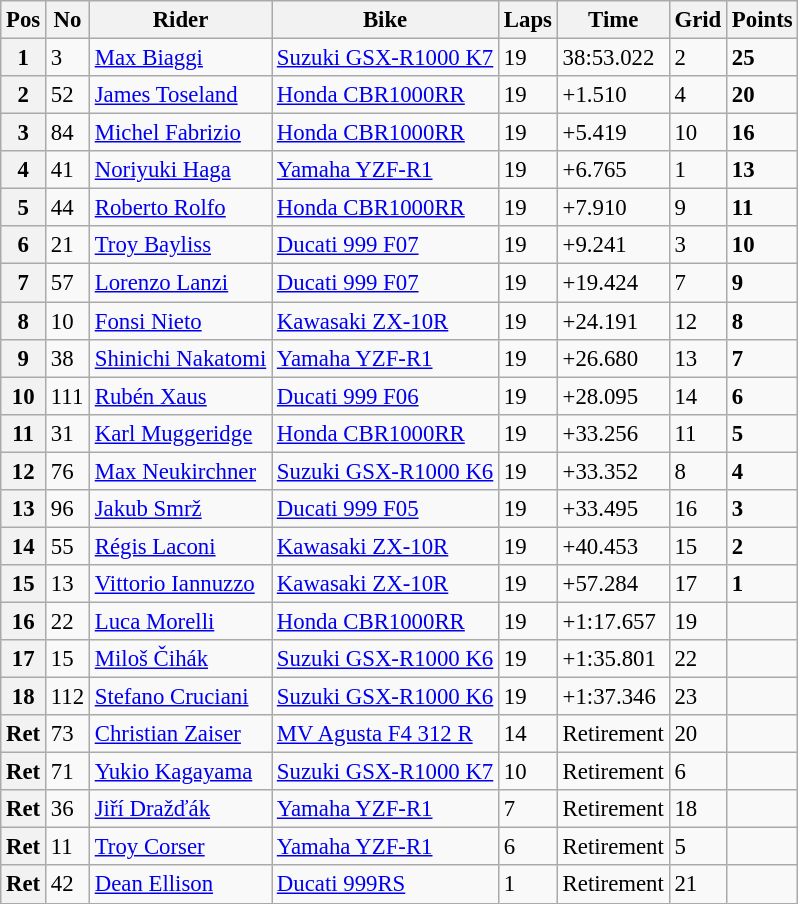<table class="wikitable" style="font-size: 95%;">
<tr>
<th>Pos</th>
<th>No</th>
<th>Rider</th>
<th>Bike</th>
<th>Laps</th>
<th>Time</th>
<th>Grid</th>
<th>Points</th>
</tr>
<tr>
<th>1</th>
<td>3</td>
<td> <a href='#'>Max Biaggi</a></td>
<td><a href='#'>Suzuki GSX-R1000 K7</a></td>
<td>19</td>
<td>38:53.022</td>
<td>2</td>
<td><strong>25</strong></td>
</tr>
<tr>
<th>2</th>
<td>52</td>
<td> <a href='#'>James Toseland</a></td>
<td><a href='#'>Honda CBR1000RR</a></td>
<td>19</td>
<td>+1.510</td>
<td>4</td>
<td><strong>20</strong></td>
</tr>
<tr>
<th>3</th>
<td>84</td>
<td> <a href='#'>Michel Fabrizio</a></td>
<td><a href='#'>Honda CBR1000RR</a></td>
<td>19</td>
<td>+5.419</td>
<td>10</td>
<td><strong>16</strong></td>
</tr>
<tr>
<th>4</th>
<td>41</td>
<td> <a href='#'>Noriyuki Haga</a></td>
<td><a href='#'>Yamaha YZF-R1</a></td>
<td>19</td>
<td>+6.765</td>
<td>1</td>
<td><strong>13</strong></td>
</tr>
<tr>
<th>5</th>
<td>44</td>
<td> <a href='#'>Roberto Rolfo</a></td>
<td><a href='#'>Honda CBR1000RR</a></td>
<td>19</td>
<td>+7.910</td>
<td>9</td>
<td><strong>11</strong></td>
</tr>
<tr>
<th>6</th>
<td>21</td>
<td> <a href='#'>Troy Bayliss</a></td>
<td><a href='#'>Ducati 999 F07</a></td>
<td>19</td>
<td>+9.241</td>
<td>3</td>
<td><strong>10</strong></td>
</tr>
<tr>
<th>7</th>
<td>57</td>
<td> <a href='#'>Lorenzo Lanzi</a></td>
<td><a href='#'>Ducati 999 F07</a></td>
<td>19</td>
<td>+19.424</td>
<td>7</td>
<td><strong>9</strong></td>
</tr>
<tr>
<th>8</th>
<td>10</td>
<td> <a href='#'>Fonsi Nieto</a></td>
<td><a href='#'>Kawasaki ZX-10R</a></td>
<td>19</td>
<td>+24.191</td>
<td>12</td>
<td><strong>8</strong></td>
</tr>
<tr>
<th>9</th>
<td>38</td>
<td> <a href='#'>Shinichi Nakatomi</a></td>
<td><a href='#'>Yamaha YZF-R1</a></td>
<td>19</td>
<td>+26.680</td>
<td>13</td>
<td><strong>7</strong></td>
</tr>
<tr>
<th>10</th>
<td>111</td>
<td> <a href='#'>Rubén Xaus</a></td>
<td><a href='#'>Ducati 999 F06</a></td>
<td>19</td>
<td>+28.095</td>
<td>14</td>
<td><strong>6</strong></td>
</tr>
<tr>
<th>11</th>
<td>31</td>
<td> <a href='#'>Karl Muggeridge</a></td>
<td><a href='#'>Honda CBR1000RR</a></td>
<td>19</td>
<td>+33.256</td>
<td>11</td>
<td><strong>5</strong></td>
</tr>
<tr>
<th>12</th>
<td>76</td>
<td> <a href='#'>Max Neukirchner</a></td>
<td><a href='#'>Suzuki GSX-R1000 K6</a></td>
<td>19</td>
<td>+33.352</td>
<td>8</td>
<td><strong>4</strong></td>
</tr>
<tr>
<th>13</th>
<td>96</td>
<td> <a href='#'>Jakub Smrž</a></td>
<td><a href='#'>Ducati 999 F05</a></td>
<td>19</td>
<td>+33.495</td>
<td>16</td>
<td><strong>3</strong></td>
</tr>
<tr>
<th>14</th>
<td>55</td>
<td> <a href='#'>Régis Laconi</a></td>
<td><a href='#'>Kawasaki ZX-10R</a></td>
<td>19</td>
<td>+40.453</td>
<td>15</td>
<td><strong>2</strong></td>
</tr>
<tr>
<th>15</th>
<td>13</td>
<td> <a href='#'>Vittorio Iannuzzo</a></td>
<td><a href='#'>Kawasaki ZX-10R</a></td>
<td>19</td>
<td>+57.284</td>
<td>17</td>
<td><strong>1</strong></td>
</tr>
<tr>
<th>16</th>
<td>22</td>
<td> <a href='#'>Luca Morelli</a></td>
<td><a href='#'>Honda CBR1000RR</a></td>
<td>19</td>
<td>+1:17.657</td>
<td>19</td>
<td></td>
</tr>
<tr>
<th>17</th>
<td>15</td>
<td> <a href='#'>Miloš Čihák</a></td>
<td><a href='#'>Suzuki GSX-R1000 K6</a></td>
<td>19</td>
<td>+1:35.801</td>
<td>22</td>
<td></td>
</tr>
<tr>
<th>18</th>
<td>112</td>
<td> <a href='#'>Stefano Cruciani</a></td>
<td><a href='#'>Suzuki GSX-R1000 K6</a></td>
<td>19</td>
<td>+1:37.346</td>
<td>23</td>
<td></td>
</tr>
<tr>
<th>Ret</th>
<td>73</td>
<td> <a href='#'>Christian Zaiser</a></td>
<td><a href='#'>MV Agusta F4 312 R</a></td>
<td>14</td>
<td>Retirement</td>
<td>20</td>
<td></td>
</tr>
<tr>
<th>Ret</th>
<td>71</td>
<td> <a href='#'>Yukio Kagayama</a></td>
<td><a href='#'>Suzuki GSX-R1000 K7</a></td>
<td>10</td>
<td>Retirement</td>
<td>6</td>
<td></td>
</tr>
<tr>
<th>Ret</th>
<td>36</td>
<td> <a href='#'>Jiří Dražďák</a></td>
<td><a href='#'>Yamaha YZF-R1</a></td>
<td>7</td>
<td>Retirement</td>
<td>18</td>
<td></td>
</tr>
<tr>
<th>Ret</th>
<td>11</td>
<td> <a href='#'>Troy Corser</a></td>
<td><a href='#'>Yamaha YZF-R1</a></td>
<td>6</td>
<td>Retirement</td>
<td>5</td>
<td></td>
</tr>
<tr>
<th>Ret</th>
<td>42</td>
<td> <a href='#'>Dean Ellison</a></td>
<td><a href='#'>Ducati 999RS</a></td>
<td>1</td>
<td>Retirement</td>
<td>21</td>
<td></td>
</tr>
</table>
